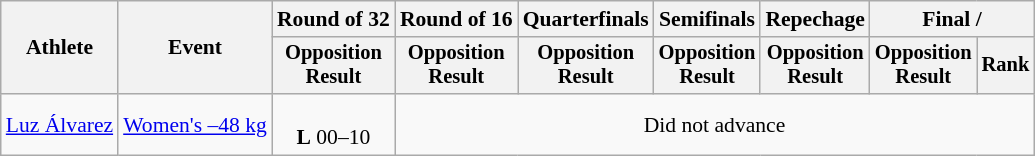<table class="wikitable" style="font-size:90%">
<tr>
<th rowspan="2">Athlete</th>
<th rowspan="2">Event</th>
<th>Round of 32</th>
<th>Round of 16</th>
<th>Quarterfinals</th>
<th>Semifinals</th>
<th>Repechage</th>
<th colspan=2>Final / </th>
</tr>
<tr style="font-size:95%">
<th>Opposition<br>Result</th>
<th>Opposition<br>Result</th>
<th>Opposition<br>Result</th>
<th>Opposition<br>Result</th>
<th>Opposition<br>Result</th>
<th>Opposition<br>Result</th>
<th>Rank</th>
</tr>
<tr align=center>
<td align=left><a href='#'>Luz Álvarez</a></td>
<td align=left><a href='#'>Women's –48 kg</a></td>
<td><br><strong>L</strong> 00–10</td>
<td colspan=6>Did not advance</td>
</tr>
</table>
